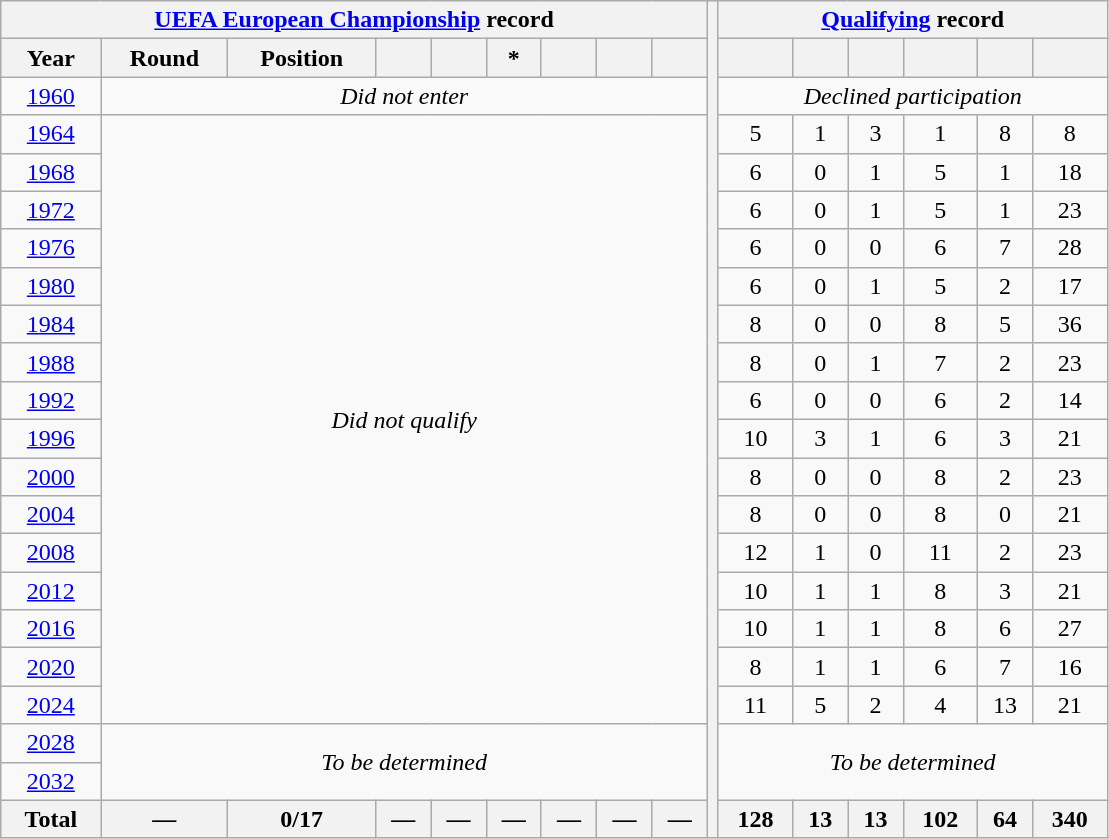<table class="wikitable" style="text-align: center;">
<tr>
<th colspan=9><a href='#'>UEFA European Championship</a> record</th>
<th width=1% rowspan=22></th>
<th colspan=6><a href='#'>Qualifying</a> record</th>
</tr>
<tr>
<th>Year</th>
<th>Round</th>
<th>Position</th>
<th></th>
<th></th>
<th>*</th>
<th></th>
<th></th>
<th></th>
<th></th>
<th></th>
<th></th>
<th></th>
<th></th>
<th></th>
</tr>
<tr>
<td> <a href='#'>1960</a></td>
<td colspan=8><em>Did not enter</em></td>
<td colspan=6><em>Declined participation</em></td>
</tr>
<tr>
<td> <a href='#'>1964</a></td>
<td colspan="8" rowspan="16"><em>Did not qualify</em></td>
<td>5</td>
<td>1</td>
<td>3</td>
<td>1</td>
<td>8</td>
<td>8</td>
</tr>
<tr>
<td> <a href='#'>1968</a></td>
<td>6</td>
<td>0</td>
<td>1</td>
<td>5</td>
<td>1</td>
<td>18</td>
</tr>
<tr>
<td> <a href='#'>1972</a></td>
<td>6</td>
<td>0</td>
<td>1</td>
<td>5</td>
<td>1</td>
<td>23</td>
</tr>
<tr>
<td> <a href='#'>1976</a></td>
<td>6</td>
<td>0</td>
<td>0</td>
<td>6</td>
<td>7</td>
<td>28</td>
</tr>
<tr>
<td> <a href='#'>1980</a></td>
<td>6</td>
<td>0</td>
<td>1</td>
<td>5</td>
<td>2</td>
<td>17</td>
</tr>
<tr>
<td> <a href='#'>1984</a></td>
<td>8</td>
<td>0</td>
<td>0</td>
<td>8</td>
<td>5</td>
<td>36</td>
</tr>
<tr>
<td> <a href='#'>1988</a></td>
<td>8</td>
<td>0</td>
<td>1</td>
<td>7</td>
<td>2</td>
<td>23</td>
</tr>
<tr>
<td> <a href='#'>1992</a></td>
<td>6</td>
<td>0</td>
<td>0</td>
<td>6</td>
<td>2</td>
<td>14</td>
</tr>
<tr>
<td> <a href='#'>1996</a></td>
<td>10</td>
<td>3</td>
<td>1</td>
<td>6</td>
<td>3</td>
<td>21</td>
</tr>
<tr>
<td>  <a href='#'>2000</a></td>
<td>8</td>
<td>0</td>
<td>0</td>
<td>8</td>
<td>2</td>
<td>23</td>
</tr>
<tr>
<td> <a href='#'>2004</a></td>
<td>8</td>
<td>0</td>
<td>0</td>
<td>8</td>
<td>0</td>
<td>21</td>
</tr>
<tr>
<td>  <a href='#'>2008</a></td>
<td>12</td>
<td>1</td>
<td>0</td>
<td>11</td>
<td>2</td>
<td>23</td>
</tr>
<tr>
<td>  <a href='#'>2012</a></td>
<td>10</td>
<td>1</td>
<td>1</td>
<td>8</td>
<td>3</td>
<td>21</td>
</tr>
<tr>
<td> <a href='#'>2016</a></td>
<td>10</td>
<td>1</td>
<td>1</td>
<td>8</td>
<td>6</td>
<td>27</td>
</tr>
<tr>
<td> <a href='#'>2020</a></td>
<td>8</td>
<td>1</td>
<td>1</td>
<td>6</td>
<td>7</td>
<td>16</td>
</tr>
<tr>
<td> <a href='#'>2024</a></td>
<td>11</td>
<td>5</td>
<td>2</td>
<td>4</td>
<td>13</td>
<td>21</td>
</tr>
<tr>
<td>  <a href='#'>2028</a></td>
<td colspan="8" rowspan="2"><em>To be determined</em></td>
<td colspan="6" rowspan="2"><em>To be determined</em></td>
</tr>
<tr>
<td>  <a href='#'>2032</a></td>
</tr>
<tr>
<th>Total</th>
<th>—</th>
<th>0/17</th>
<th>—</th>
<th>—</th>
<th>—</th>
<th>—</th>
<th>—</th>
<th>—</th>
<th>128</th>
<th>13</th>
<th>13</th>
<th>102</th>
<th>64</th>
<th>340</th>
</tr>
</table>
